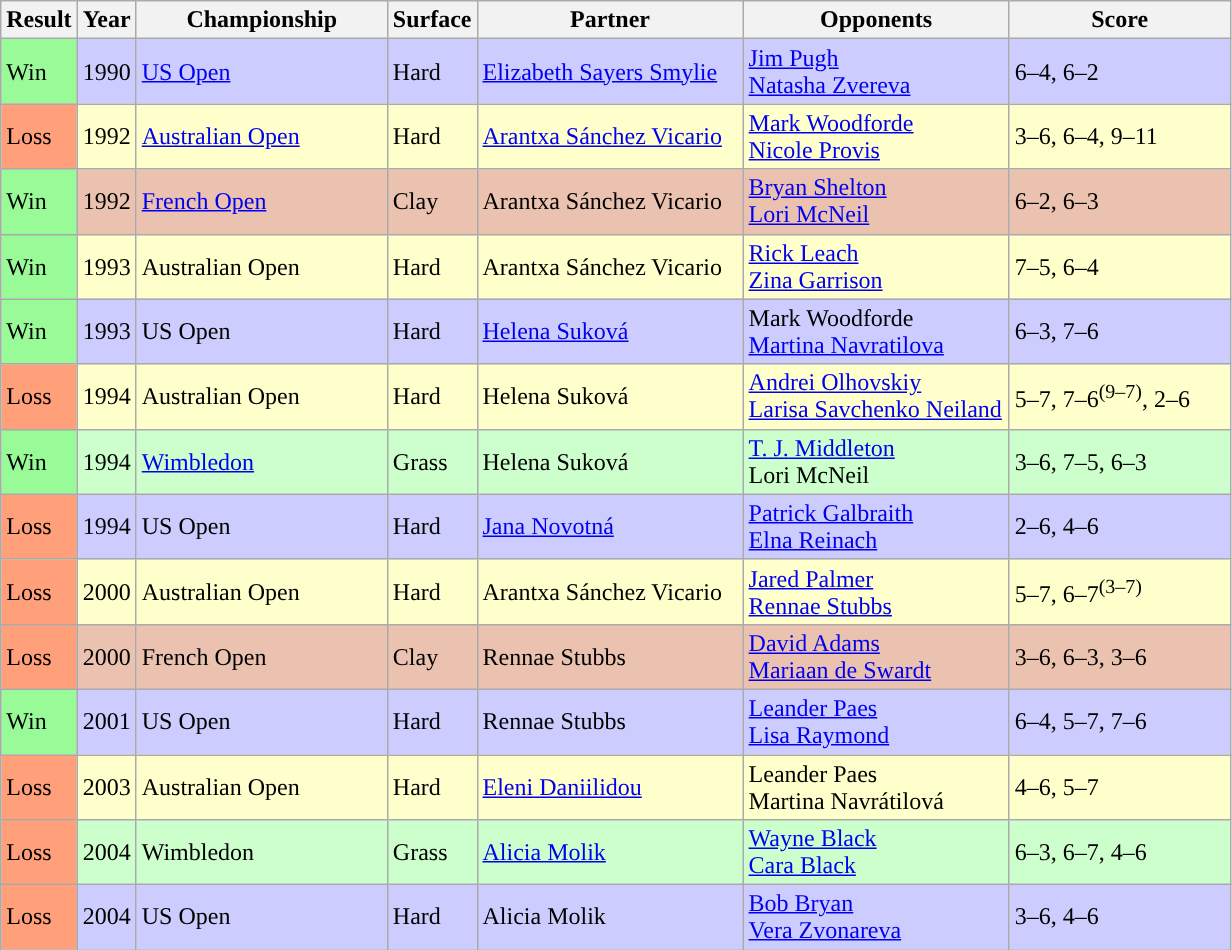<table class="sortable wikitable">
<tr>
<th>Result</th>
<th>Year</th>
<th style="width:160px">Championship</th>
<th>Surface</th>
<th style="width:170px">Partner</th>
<th style="width:170px">Opponents</th>
<th style="width:140px" class="unsortable">Score</th>
</tr>
<tr style="background:#ccccff;">
<td style="background:#98fb98;">Win</td>
<td>1990</td>
<td><a href='#'>US Open</a></td>
<td>Hard</td>
<td> <a href='#'>Elizabeth Sayers Smylie</a></td>
<td> <a href='#'>Jim Pugh</a><br> <a href='#'>Natasha Zvereva</a></td>
<td>6–4, 6–2</td>
</tr>
<tr style="background:#ffffcc;">
<td style="background:#ffa07a;">Loss</td>
<td>1992</td>
<td><a href='#'>Australian Open</a></td>
<td>Hard</td>
<td> <a href='#'>Arantxa Sánchez Vicario</a></td>
<td> <a href='#'>Mark Woodforde</a><br> <a href='#'>Nicole Provis</a></td>
<td>3–6, 6–4, 9–11</td>
</tr>
<tr style="background:#ebc2af;">
<td style="background:#98fb98;">Win</td>
<td>1992</td>
<td><a href='#'>French Open</a></td>
<td>Clay</td>
<td> Arantxa Sánchez Vicario</td>
<td> <a href='#'>Bryan Shelton</a><br> <a href='#'>Lori McNeil</a></td>
<td>6–2, 6–3</td>
</tr>
<tr style="background:#ffffcc;">
<td style="background:#98fb98;">Win</td>
<td>1993</td>
<td>Australian Open</td>
<td>Hard</td>
<td> Arantxa Sánchez Vicario</td>
<td> <a href='#'>Rick Leach</a><br> <a href='#'>Zina Garrison</a></td>
<td>7–5, 6–4</td>
</tr>
<tr style="background:#ccccff;">
<td style="background:#98fb98;">Win</td>
<td>1993</td>
<td>US Open</td>
<td>Hard</td>
<td> <a href='#'>Helena Suková</a></td>
<td> Mark Woodforde<br> <a href='#'>Martina Navratilova</a></td>
<td>6–3, 7–6</td>
</tr>
<tr style="background:#ffffcc;">
<td style="background:#ffa07a;">Loss</td>
<td>1994</td>
<td>Australian Open</td>
<td>Hard</td>
<td> Helena Suková</td>
<td> <a href='#'>Andrei Olhovskiy</a><br> <a href='#'>Larisa Savchenko Neiland</a></td>
<td>5–7, 7–6<sup>(9–7)</sup>, 2–6</td>
</tr>
<tr style="background:#ccffcc;">
<td style="background:#98fb98;">Win</td>
<td>1994</td>
<td><a href='#'>Wimbledon</a></td>
<td>Grass</td>
<td> Helena Suková</td>
<td> <a href='#'>T. J. Middleton</a><br> Lori McNeil</td>
<td>3–6, 7–5, 6–3</td>
</tr>
<tr style="background:#ccccff;">
<td style="background:#ffa07a;">Loss</td>
<td>1994</td>
<td>US Open</td>
<td>Hard</td>
<td> <a href='#'>Jana Novotná</a></td>
<td> <a href='#'>Patrick Galbraith</a><br> <a href='#'>Elna Reinach</a></td>
<td>2–6, 4–6</td>
</tr>
<tr style="background:#ffffcc;">
<td style="background:#ffa07a;">Loss</td>
<td>2000</td>
<td>Australian Open</td>
<td>Hard</td>
<td> Arantxa Sánchez Vicario</td>
<td> <a href='#'>Jared Palmer</a><br> <a href='#'>Rennae Stubbs</a></td>
<td>5–7, 6–7<sup>(3–7)</sup></td>
</tr>
<tr style="background:#ebc2af;">
<td style="background:#ffa07a;">Loss</td>
<td>2000</td>
<td>French Open</td>
<td>Clay</td>
<td> Rennae Stubbs</td>
<td> <a href='#'>David Adams</a><br> <a href='#'>Mariaan de Swardt</a></td>
<td>3–6, 6–3, 3–6</td>
</tr>
<tr style="background:#ccccff;">
<td style="background:#98fb98;">Win</td>
<td>2001</td>
<td>US Open</td>
<td>Hard</td>
<td> Rennae Stubbs</td>
<td> <a href='#'>Leander Paes</a><br> <a href='#'>Lisa Raymond</a></td>
<td>6–4, 5–7, 7–6</td>
</tr>
<tr style="background:#ffffcc;">
<td style="background:#ffa07a;">Loss</td>
<td>2003</td>
<td>Australian Open</td>
<td>Hard</td>
<td> <a href='#'>Eleni Daniilidou</a></td>
<td> Leander Paes<br> Martina Navrátilová</td>
<td>4–6, 5–7</td>
</tr>
<tr style="background:#ccffcc;">
<td style="background:#ffa07a;">Loss</td>
<td>2004</td>
<td>Wimbledon</td>
<td>Grass</td>
<td> <a href='#'>Alicia Molik</a></td>
<td> <a href='#'>Wayne Black</a><br> <a href='#'>Cara Black</a></td>
<td>6–3, 6–7, 4–6</td>
</tr>
<tr style="background:#ccccff;">
<td style="background:#ffa07a;">Loss</td>
<td>2004</td>
<td>US Open</td>
<td>Hard</td>
<td> Alicia Molik</td>
<td> <a href='#'>Bob Bryan</a><br> <a href='#'>Vera Zvonareva</a></td>
<td>3–6, 4–6</td>
</tr>
</table>
